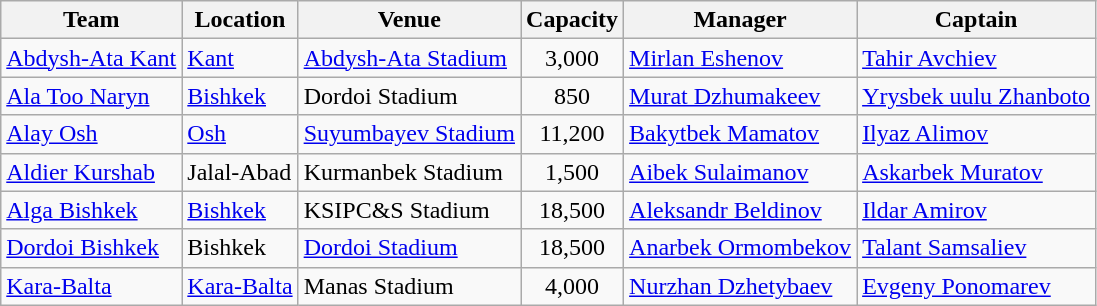<table class="wikitable sortable">
<tr>
<th>Team</th>
<th>Location</th>
<th>Venue</th>
<th>Capacity</th>
<th>Manager</th>
<th>Captain</th>
</tr>
<tr>
<td><a href='#'>Abdysh-Ata Kant</a></td>
<td><a href='#'>Kant</a></td>
<td><a href='#'>Abdysh-Ata Stadium</a></td>
<td align="center">3,000</td>
<td><a href='#'>Mirlan Eshenov</a></td>
<td><a href='#'>Tahir Avchiev</a></td>
</tr>
<tr>
<td><a href='#'>Ala Too Naryn</a></td>
<td><a href='#'>Bishkek</a></td>
<td>Dordoi Stadium</td>
<td align="center">850</td>
<td><a href='#'>Murat Dzhumakeev</a></td>
<td><a href='#'>Yrysbek uulu Zhanboto</a></td>
</tr>
<tr>
<td><a href='#'>Alay Osh</a></td>
<td><a href='#'>Osh</a></td>
<td><a href='#'>Suyumbayev Stadium</a></td>
<td align="center">11,200</td>
<td><a href='#'>Bakytbek Mamatov</a></td>
<td><a href='#'>Ilyaz Alimov</a></td>
</tr>
<tr>
<td><a href='#'>Aldier Kurshab</a></td>
<td>Jalal-Abad</td>
<td>Kurmanbek Stadium</td>
<td align="center">1,500</td>
<td><a href='#'>Aibek Sulaimanov</a></td>
<td><a href='#'>Askarbek Muratov</a></td>
</tr>
<tr>
<td><a href='#'>Alga Bishkek</a></td>
<td><a href='#'>Bishkek</a></td>
<td>KSIPC&S Stadium</td>
<td align="center">18,500</td>
<td><a href='#'>Aleksandr Beldinov</a></td>
<td><a href='#'>Ildar Amirov</a></td>
</tr>
<tr>
<td><a href='#'>Dordoi Bishkek</a></td>
<td>Bishkek</td>
<td><a href='#'>Dordoi Stadium</a></td>
<td align="center">18,500</td>
<td><a href='#'>Anarbek Ormombekov</a></td>
<td><a href='#'>Talant Samsaliev</a></td>
</tr>
<tr>
<td><a href='#'>Kara-Balta</a></td>
<td><a href='#'>Kara-Balta</a></td>
<td>Manas Stadium</td>
<td align="center">4,000</td>
<td><a href='#'>Nurzhan Dzhetybaev</a></td>
<td><a href='#'>Evgeny Ponomarev</a></td>
</tr>
</table>
